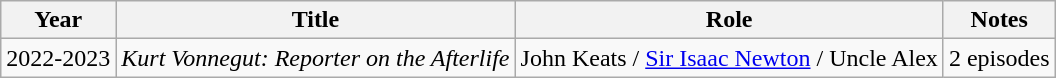<table class="wikitable">
<tr>
<th>Year</th>
<th>Title</th>
<th>Role</th>
<th>Notes</th>
</tr>
<tr>
<td>2022-2023</td>
<td><em>Kurt Vonnegut: Reporter on the Afterlife</em></td>
<td>John Keats / <a href='#'>Sir Isaac Newton</a> / Uncle Alex</td>
<td>2 episodes</td>
</tr>
</table>
